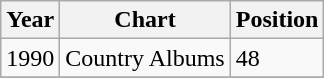<table class="wikitable">
<tr>
<th align="left">Year</th>
<th align="left">Chart</th>
<th align="left">Position</th>
</tr>
<tr>
<td align="left">1990</td>
<td align="left">Country Albums</td>
<td align="left">48</td>
</tr>
<tr>
</tr>
</table>
